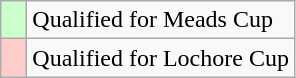<table class="wikitable">
<tr>
<td width=10px bgcolor="#ccffcc"></td>
<td>Qualified for Meads Cup</td>
</tr>
<tr>
<td width=10px bgcolor="#ffcccc"></td>
<td>Qualified for Lochore Cup</td>
</tr>
</table>
